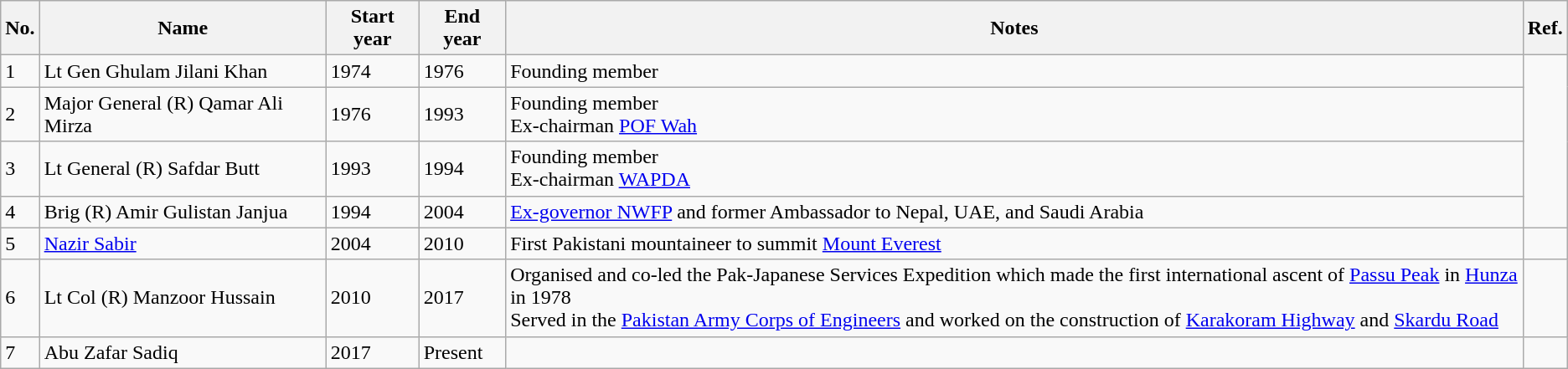<table class="wikitable sortable">
<tr>
<th>No.</th>
<th>Name</th>
<th>Start year</th>
<th>End year</th>
<th>Notes</th>
<th>Ref.</th>
</tr>
<tr>
<td>1</td>
<td>Lt Gen Ghulam Jilani Khan</td>
<td>1974</td>
<td>1976</td>
<td>Founding member</td>
<td rowspan="4"></td>
</tr>
<tr>
<td>2</td>
<td>Major General (R) Qamar Ali Mirza</td>
<td>1976</td>
<td>1993</td>
<td>Founding member<br>Ex-chairman <a href='#'>POF Wah</a></td>
</tr>
<tr>
<td>3</td>
<td>Lt General (R) Safdar Butt</td>
<td>1993</td>
<td>1994</td>
<td>Founding member<br>Ex-chairman <a href='#'>WAPDA</a></td>
</tr>
<tr>
<td>4</td>
<td>Brig (R) Amir Gulistan Janjua</td>
<td>1994</td>
<td>2004</td>
<td><a href='#'>Ex-governor NWFP</a> and former Ambassador to Nepal, UAE, and Saudi Arabia</td>
</tr>
<tr>
<td>5</td>
<td><a href='#'>Nazir Sabir</a></td>
<td>2004</td>
<td>2010</td>
<td>First Pakistani mountaineer to summit <a href='#'>Mount Everest</a></td>
<td></td>
</tr>
<tr>
<td>6</td>
<td>Lt Col (R) Manzoor Hussain</td>
<td>2010</td>
<td>2017</td>
<td>Organised and co-led the Pak-Japanese Services Expedition which made the first international ascent of <a href='#'>Passu Peak</a> in <a href='#'>Hunza</a> in 1978<br>Served in the <a href='#'>Pakistan Army Corps of Engineers</a> and worked on the construction of <a href='#'>Karakoram Highway</a> and <a href='#'>Skardu Road</a></td>
<td></td>
</tr>
<tr>
<td>7</td>
<td>Abu Zafar Sadiq</td>
<td>2017</td>
<td>Present</td>
<td></td>
<td></td>
</tr>
</table>
